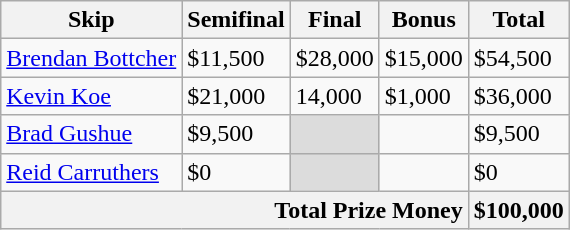<table class="wikitable sortable">
<tr>
<th>Skip</th>
<th>Semifinal</th>
<th>Final</th>
<th>Bonus</th>
<th>Total</th>
</tr>
<tr>
<td><a href='#'>Brendan Bottcher</a></td>
<td>$11,500</td>
<td>$28,000</td>
<td>$15,000</td>
<td>$54,500</td>
</tr>
<tr>
<td><a href='#'>Kevin Koe</a></td>
<td>$21,000</td>
<td>14,000</td>
<td>$1,000</td>
<td>$36,000</td>
</tr>
<tr>
<td><a href='#'>Brad Gushue</a></td>
<td>$9,500</td>
<td bgcolor=#DCDCDC></td>
<td></td>
<td>$9,500</td>
</tr>
<tr>
<td><a href='#'>Reid Carruthers</a></td>
<td>$0</td>
<td bgcolor=#DCDCDC></td>
<td></td>
<td>$0</td>
</tr>
<tr class=sortbottom>
<th colspan=4 style="text-align:right;">Total Prize Money</th>
<th>$100,000</th>
</tr>
</table>
